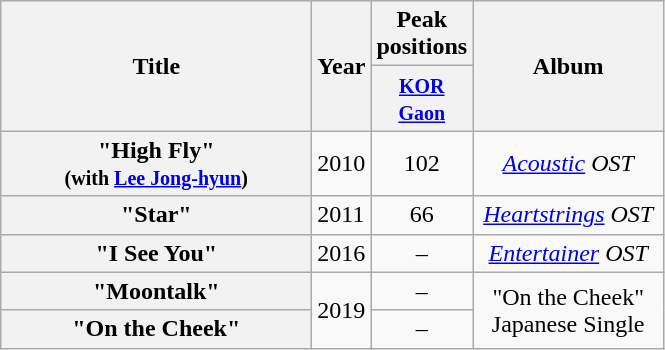<table class="wikitable plainrowheaders">
<tr>
<th rowspan=2 width="200">Title</th>
<th rowspan=2>Year</th>
<th colspan=1>Peak positions</th>
<th rowspan=2 width="120">Album</th>
</tr>
<tr>
<th style="width:2.5em;"><small><a href='#'>KOR<br>Gaon</a></small><br></th>
</tr>
<tr>
<th scope="row">"High Fly" <br><small>(with <a href='#'>Lee Jong-hyun</a>)</small></th>
<td>2010</td>
<td align="center">102</td>
<td align="center"><em><a href='#'>Acoustic</a> OST</em></td>
</tr>
<tr>
<th scope="row">"Star"</th>
<td>2011</td>
<td align="center">66</td>
<td align="center"><em><a href='#'>Heartstrings</a> OST</em></td>
</tr>
<tr>
<th scope="row">"I See You"</th>
<td>2016</td>
<td align="center">–</td>
<td align="center"><em><a href='#'>Entertainer</a> OST</em></td>
</tr>
<tr>
<th scope="row">"Moontalk"</th>
<td rowspan="2">2019</td>
<td align="center">–</td>
<td align="center" rowspan="2">"On the Cheek" Japanese Single</td>
</tr>
<tr>
<th scope="row">"On the Cheek"</th>
<td align="center">–</td>
</tr>
</table>
